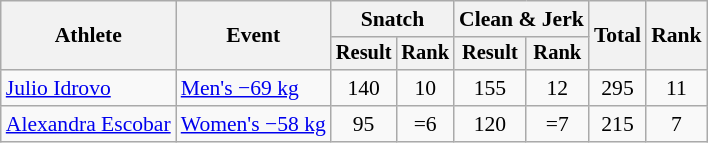<table class="wikitable" style="font-size:90%">
<tr>
<th rowspan="2">Athlete</th>
<th rowspan="2">Event</th>
<th colspan="2">Snatch</th>
<th colspan="2">Clean & Jerk</th>
<th rowspan="2">Total</th>
<th rowspan="2">Rank</th>
</tr>
<tr style="font-size:95%">
<th>Result</th>
<th>Rank</th>
<th>Result</th>
<th>Rank</th>
</tr>
<tr align=center>
<td align=left><a href='#'>Julio Idrovo</a></td>
<td align=left><a href='#'>Men's −69 kg</a></td>
<td>140</td>
<td>10</td>
<td>155</td>
<td>12</td>
<td>295</td>
<td>11</td>
</tr>
<tr align=center>
<td align=left><a href='#'>Alexandra Escobar</a></td>
<td align=left><a href='#'>Women's −58 kg</a></td>
<td>95</td>
<td>=6</td>
<td>120</td>
<td>=7</td>
<td>215</td>
<td>7</td>
</tr>
</table>
